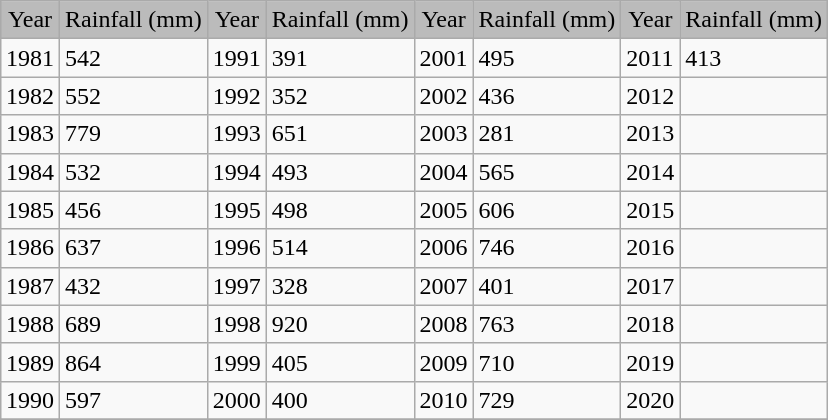<table class="wikitable" style="margin: 1em auto 1em auto;">
<tr>
<td style="text-align:center; background:#BBB">Year</td>
<td style="text-align:center; background:#BBB">Rainfall (mm)</td>
<td style="text-align:center; background:#BBB">Year</td>
<td style="text-align:center; background:#BBB">Rainfall (mm)</td>
<td style="text-align:center; background:#BBB">Year</td>
<td style="text-align:center; background:#BBB">Rainfall (mm)</td>
<td style="text-align:center; background:#BBB">Year</td>
<td style="text-align:center; background:#BBB">Rainfall (mm)</td>
</tr>
<tr>
<td>1981</td>
<td>542</td>
<td>1991</td>
<td>391</td>
<td>2001</td>
<td>495</td>
<td>2011</td>
<td>413</td>
</tr>
<tr>
<td>1982</td>
<td>552</td>
<td>1992</td>
<td>352</td>
<td>2002</td>
<td>436</td>
<td>2012</td>
<td></td>
</tr>
<tr>
<td>1983</td>
<td>779</td>
<td>1993</td>
<td>651</td>
<td>2003</td>
<td>281</td>
<td>2013</td>
<td></td>
</tr>
<tr>
<td>1984</td>
<td>532</td>
<td>1994</td>
<td>493</td>
<td>2004</td>
<td>565</td>
<td>2014</td>
<td></td>
</tr>
<tr>
<td>1985</td>
<td>456</td>
<td>1995</td>
<td>498</td>
<td>2005</td>
<td>606</td>
<td>2015</td>
<td></td>
</tr>
<tr>
<td>1986</td>
<td>637</td>
<td>1996</td>
<td>514</td>
<td>2006</td>
<td>746</td>
<td>2016</td>
<td></td>
</tr>
<tr>
<td>1987</td>
<td>432</td>
<td>1997</td>
<td>328</td>
<td>2007</td>
<td>401</td>
<td>2017</td>
<td></td>
</tr>
<tr>
<td>1988</td>
<td>689</td>
<td>1998</td>
<td>920</td>
<td>2008</td>
<td>763</td>
<td>2018</td>
<td></td>
</tr>
<tr>
<td>1989</td>
<td>864</td>
<td>1999</td>
<td>405</td>
<td>2009</td>
<td>710</td>
<td>2019</td>
<td></td>
</tr>
<tr>
<td>1990</td>
<td>597</td>
<td>2000</td>
<td>400</td>
<td>2010</td>
<td>729</td>
<td>2020</td>
<td></td>
</tr>
<tr>
</tr>
</table>
